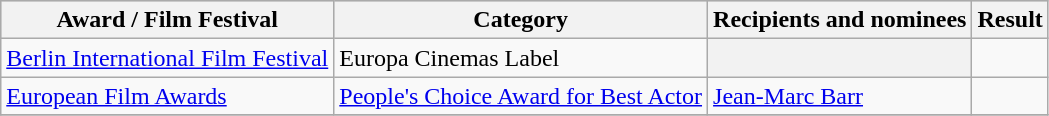<table class="wikitable plainrowheaders sortable">
<tr style="background:#ccc; text-align:center;">
<th scope="col">Award / Film Festival</th>
<th scope="col">Category</th>
<th scope="col">Recipients and nominees</th>
<th scope="col">Result</th>
</tr>
<tr>
<td><a href='#'>Berlin International Film Festival</a></td>
<td>Europa Cinemas Label</td>
<th></th>
<td></td>
</tr>
<tr>
<td><a href='#'>European Film Awards</a></td>
<td><a href='#'>People's Choice Award for Best Actor</a></td>
<td><a href='#'>Jean-Marc Barr</a></td>
<td></td>
</tr>
<tr>
</tr>
</table>
